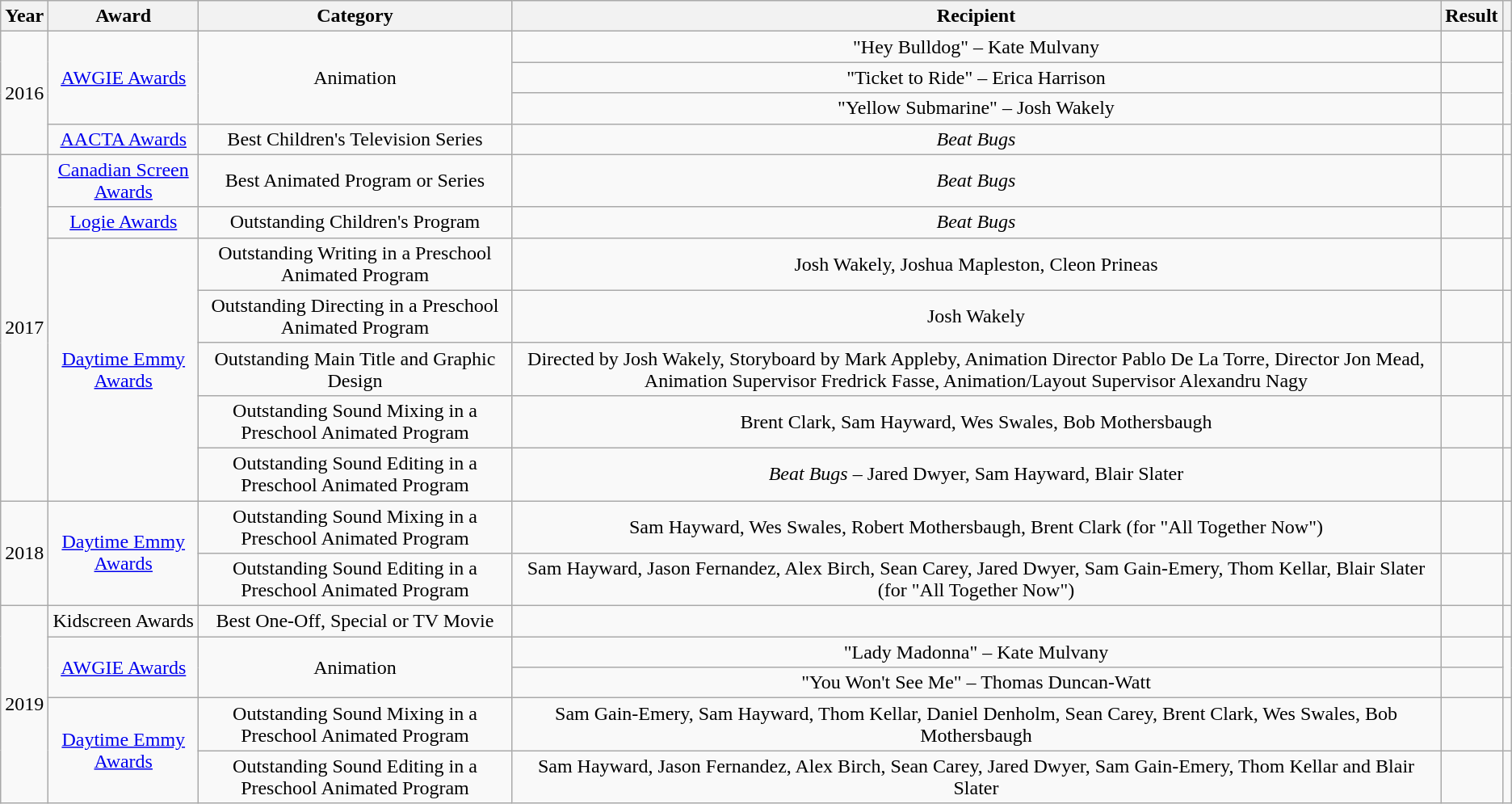<table class="wikitable plainrowheaders" style=text-align:center>
<tr>
<th scope="col">Year</th>
<th scope="col">Award</th>
<th scope="col">Category</th>
<th scope="col">Recipient</th>
<th scope="col">Result</th>
<th scope="col"></th>
</tr>
<tr>
<td rowspan="4">2016</td>
<td rowspan="3"><a href='#'>AWGIE Awards</a></td>
<td rowspan="3">Animation</td>
<td>"Hey Bulldog" – Kate Mulvany</td>
<td></td>
<td rowspan="3"></td>
</tr>
<tr>
<td>"Ticket to Ride" – Erica Harrison</td>
<td></td>
</tr>
<tr>
<td>"Yellow Submarine" – Josh Wakely</td>
<td></td>
</tr>
<tr>
<td><a href='#'>AACTA Awards</a></td>
<td>Best Children's Television Series</td>
<td><em>Beat Bugs</em></td>
<td></td>
<td></td>
</tr>
<tr>
<td rowspan="7">2017</td>
<td><a href='#'>Canadian Screen Awards</a></td>
<td>Best Animated Program or Series</td>
<td><em>Beat Bugs</em></td>
<td></td>
<td></td>
</tr>
<tr>
<td><a href='#'>Logie Awards</a></td>
<td>Outstanding Children's Program</td>
<td><em>Beat Bugs</em></td>
<td></td>
<td></td>
</tr>
<tr>
<td rowspan="5"><a href='#'>Daytime Emmy Awards</a></td>
<td>Outstanding Writing in a Preschool Animated Program</td>
<td>Josh Wakely, Joshua Mapleston, Cleon Prineas</td>
<td></td>
<td></td>
</tr>
<tr>
<td>Outstanding Directing in a Preschool Animated Program</td>
<td>Josh Wakely</td>
<td></td>
<td></td>
</tr>
<tr>
<td>Outstanding Main Title and Graphic Design</td>
<td>Directed by<strong> </strong>Josh Wakely, Storyboard by<strong> </strong>Mark Appleby, Animation Director Pablo De La Torre, Director Jon Mead, Animation Supervisor Fredrick Fasse, Animation/Layout Supervisor Alexandru Nagy</td>
<td></td>
<td></td>
</tr>
<tr>
<td>Outstanding Sound Mixing in a Preschool Animated Program</td>
<td>Brent Clark, Sam Hayward, Wes Swales, Bob Mothersbaugh</td>
<td></td>
<td></td>
</tr>
<tr>
<td>Outstanding Sound Editing in a Preschool Animated Program</td>
<td><em>Beat Bugs</em> – Jared Dwyer, Sam Hayward, Blair Slater</td>
<td></td>
<td></td>
</tr>
<tr>
<td rowspan="2">2018</td>
<td rowspan="2"><a href='#'>Daytime Emmy Awards</a></td>
<td>Outstanding Sound Mixing in a Preschool Animated Program</td>
<td>Sam Hayward, Wes Swales, Robert Mothersbaugh, Brent Clark (for "All Together Now")</td>
<td></td>
<td></td>
</tr>
<tr>
<td>Outstanding Sound Editing in a Preschool Animated Program</td>
<td>Sam Hayward, Jason Fernandez, Alex Birch, Sean Carey, Jared Dwyer, Sam Gain-Emery, Thom Kellar, Blair Slater (for "All Together Now")</td>
<td></td>
</tr>
<tr>
<td rowspan="5">2019</td>
<td rowspan="1">Kidscreen Awards</td>
<td>Best One-Off, Special or TV Movie</td>
<td></td>
<td></td>
<td></td>
</tr>
<tr>
<td rowspan="2"><a href='#'>AWGIE Awards</a></td>
<td rowspan="2">Animation</td>
<td>"Lady Madonna" – Kate Mulvany</td>
<td></td>
<td rowspan="2"></td>
</tr>
<tr>
<td>"You Won't See Me" – Thomas Duncan-Watt</td>
<td></td>
</tr>
<tr>
<td rowspan="2"><a href='#'>Daytime Emmy Awards</a></td>
<td>Outstanding Sound Mixing in a Preschool Animated Program</td>
<td>Sam Gain-Emery, Sam Hayward, Thom Kellar, Daniel Denholm, Sean Carey, Brent Clark, Wes Swales, Bob Mothersbaugh</td>
<td></td>
<td></td>
</tr>
<tr>
<td>Outstanding Sound Editing in a Preschool Animated Program</td>
<td>Sam Hayward, Jason Fernandez, Alex Birch, Sean Carey, Jared Dwyer, Sam Gain-Emery, Thom Kellar and Blair Slater</td>
<td></td>
<td></td>
</tr>
</table>
